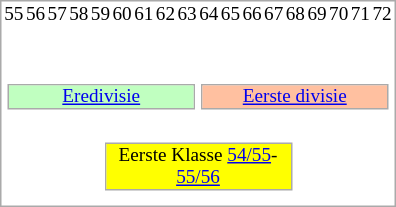<table Cellpadding="0" CellSpacing="0" border="0" style="font-size:100%; border:1px solid #aaaaaa; padding:1px;">
<tr valign="bottom">
<td></td>
<td></td>
<td></td>
<td></td>
<td></td>
<td></td>
<td></td>
<td></td>
<td></td>
<td></td>
<td></td>
<td></td>
<td></td>
<td></td>
<td></td>
<td></td>
<td></td>
<td></td>
</tr>
<tr align=center style="font-size:80%;">
<td>55</td>
<td>56</td>
<td>57</td>
<td>58</td>
<td>59</td>
<td>60</td>
<td>61</td>
<td>62</td>
<td>63</td>
<td>64</td>
<td>65</td>
<td>66</td>
<td>67</td>
<td>68</td>
<td>69</td>
<td>70</td>
<td>71</td>
<td>72</td>
</tr>
<tr>
<td colspan="81" align="center"><br><table align="center">
<tr>
<td valign="top"><br><table Cellpadding="0" CellSpacing="0" style="font-size:80%;border:1px solid #AAAAAA;text-align:center;" width="125">
<tr bgcolor="#C0FFC0">
<td><a href='#'>Eredivisie</a></td>
</tr>
</table>
</td>
<td valign="top"><br><table Cellpadding="0" CellSpacing="0" style="font-size:80%;border:1px solid #AAAAAA;text-align:center;" width="125">
<tr bgcolor="#FFC0A0">
<td><a href='#'>Eerste divisie</a></td>
</tr>
</table>
</td>
</tr>
<tr>
<td align="center" colspan="2" valign="top"><br><table Cellpadding="0" CellSpacing="0" style="font-size:80%;border:1px solid #AAAAAA;text-align:center;" width="125">
<tr bgcolor="#FFFF00">
<td>Eerste Klasse <a href='#'>54/55</a>-<a href='#'>55/56</a></td>
</tr>
</table>
</td>
</tr>
</table>
<table align="left"|>
<tr>
<td></td>
</tr>
</table>
</td>
</tr>
</table>
